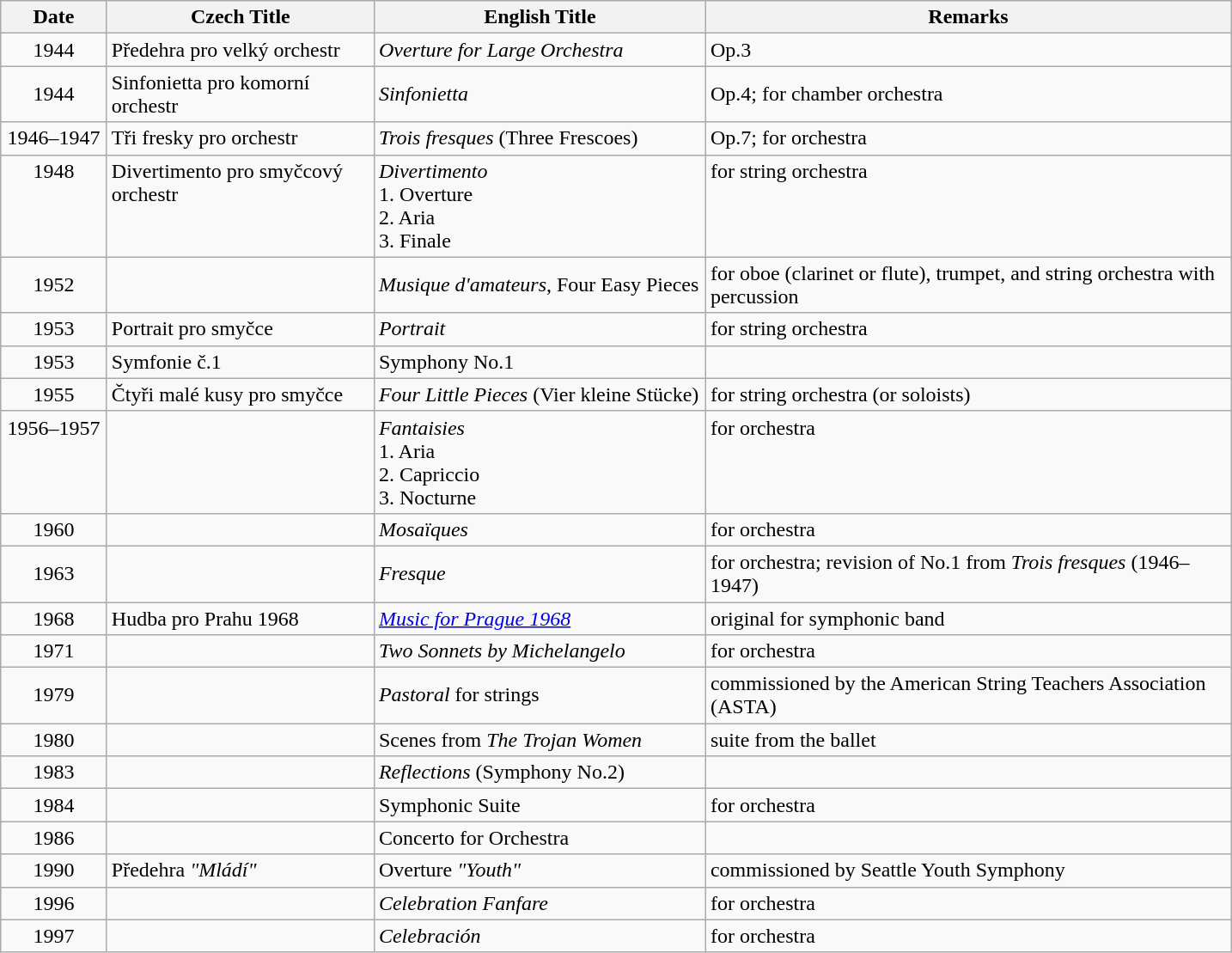<table class="wikitable" style="margins:auto; width=95%;">
<tr>
<th width="75">Date</th>
<th width="200">Czech Title</th>
<th width="250">English Title</th>
<th width="400">Remarks</th>
</tr>
<tr>
<td align=center>1944</td>
<td>Předehra pro velký orchestr</td>
<td><em>Overture for Large Orchestra</em></td>
<td>Op.3</td>
</tr>
<tr>
<td align=center>1944</td>
<td>Sinfonietta pro komorní orchestr</td>
<td><em>Sinfonietta</em></td>
<td>Op.4; for chamber orchestra</td>
</tr>
<tr>
<td align=center>1946–1947</td>
<td>Tři fresky pro orchestr</td>
<td><em>Trois fresques</em> (Three Frescoes)</td>
<td>Op.7; for orchestra</td>
</tr>
<tr>
<td align=center valign="top">1948</td>
<td valign="top">Divertimento pro smyčcový orchestr</td>
<td><em>Divertimento</em> <br>   1. Overture <br>   2. Aria <br>   3. Finale</td>
<td valign="top">for string orchestra</td>
</tr>
<tr>
<td align=center>1952</td>
<td> </td>
<td><em>Musique d'amateurs</em>, Four Easy Pieces</td>
<td>for oboe (clarinet or flute), trumpet, and string orchestra with percussion</td>
</tr>
<tr>
<td align=center>1953</td>
<td>Portrait pro smyčce</td>
<td><em>Portrait</em></td>
<td>for string orchestra</td>
</tr>
<tr>
<td align=center>1953</td>
<td>Symfonie č.1</td>
<td>Symphony No.1</td>
<td> </td>
</tr>
<tr>
<td align=center>1955</td>
<td>Čtyři malé kusy pro smyčce</td>
<td><em>Four Little Pieces</em> (Vier kleine Stücke)</td>
<td>for string orchestra (or soloists)</td>
</tr>
<tr>
<td align=center valign="top">1956–1957</td>
<td> </td>
<td><em>Fantaisies</em> <br>   1. Aria <br>   2. Capriccio <br>   3. Nocturne</td>
<td valign="top">for orchestra</td>
</tr>
<tr>
<td align=center>1960</td>
<td> </td>
<td><em>Mosaïques</em></td>
<td>for orchestra</td>
</tr>
<tr>
<td align=center>1963</td>
<td> </td>
<td><em>Fresque</em></td>
<td>for orchestra; revision of No.1 from <em>Trois fresques</em> (1946–1947)</td>
</tr>
<tr>
<td align=center>1968</td>
<td>Hudba pro Prahu 1968</td>
<td><em><a href='#'>Music for Prague 1968</a></em></td>
<td>original for symphonic band</td>
</tr>
<tr>
<td align=center>1971</td>
<td> </td>
<td><em>Two Sonnets by Michelangelo</em></td>
<td>for orchestra</td>
</tr>
<tr>
<td align=center>1979</td>
<td> </td>
<td><em>Pastoral</em> for strings</td>
<td>commissioned by the American String Teachers Association (ASTA)</td>
</tr>
<tr>
<td align=center>1980</td>
<td> </td>
<td>Scenes from <em>The Trojan Women</em></td>
<td>suite from the ballet</td>
</tr>
<tr>
<td align=center>1983</td>
<td> </td>
<td><em>Reflections</em> (Symphony No.2)</td>
<td> </td>
</tr>
<tr>
<td align=center>1984</td>
<td> </td>
<td>Symphonic Suite</td>
<td>for orchestra</td>
</tr>
<tr>
<td align=center>1986</td>
<td> </td>
<td>Concerto for Orchestra</td>
<td> </td>
</tr>
<tr>
<td align=center>1990</td>
<td>Předehra <em>"Mládí"</em></td>
<td>Overture <em>"Youth"</em></td>
<td>commissioned by Seattle Youth Symphony</td>
</tr>
<tr>
<td align=center>1996</td>
<td> </td>
<td><em>Celebration Fanfare</em></td>
<td>for orchestra</td>
</tr>
<tr>
<td align=center>1997</td>
<td> </td>
<td><em>Celebración</em></td>
<td>for orchestra</td>
</tr>
</table>
